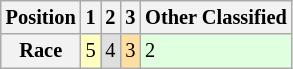<table class="wikitable" style="font-size: 85%; style=">
<tr>
<th>Position</th>
<th>1</th>
<th>2</th>
<th>3</th>
<th>Other Classified</th>
</tr>
<tr>
<th>Race</th>
<td style="background:#ffffbf;">5</td>
<td style="background:#dfdfdf;">4</td>
<td style="background:#ffdf9f;">3</td>
<td style="background:#dfffdf;">2</td>
</tr>
</table>
